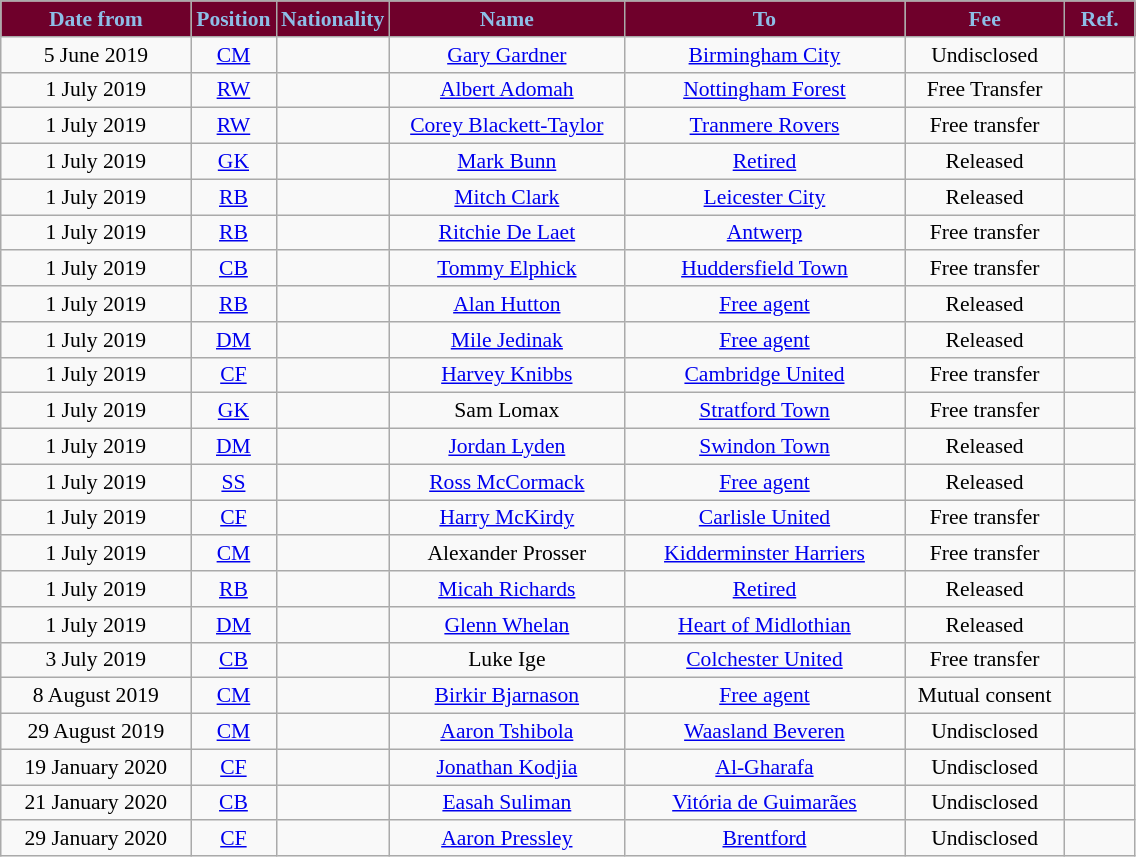<table class="wikitable"  style="text-align:center; font-size:90%; ">
<tr>
<th style="background:#6F002B; color:#8DBEE7; width:120px;">Date from</th>
<th style="background:#6F002B; color:#8DBEE7; width:50px;">Position</th>
<th style="background:#6F002B; color:#8DBEE7; width:50px;">Nationality</th>
<th style="background:#6F002B; color:#8DBEE7; width:150px;">Name</th>
<th style="background:#6F002B; color:#8DBEE7; width:180px;">To</th>
<th style="background:#6F002B; color:#8DBEE7; width:100px;">Fee</th>
<th style="background:#6F002B; color:#8DBEE7; width:40px;">Ref.</th>
</tr>
<tr>
<td>5 June 2019</td>
<td><a href='#'>CM</a></td>
<td></td>
<td><a href='#'>Gary Gardner</a></td>
<td> <a href='#'>Birmingham City</a></td>
<td>Undisclosed</td>
<td></td>
</tr>
<tr>
<td>1 July 2019</td>
<td><a href='#'>RW</a></td>
<td></td>
<td><a href='#'>Albert Adomah</a></td>
<td> <a href='#'>Nottingham Forest</a></td>
<td>Free Transfer</td>
<td></td>
</tr>
<tr>
<td>1 July 2019</td>
<td><a href='#'>RW</a></td>
<td></td>
<td><a href='#'>Corey Blackett-Taylor</a></td>
<td> <a href='#'>Tranmere Rovers</a></td>
<td>Free transfer</td>
<td></td>
</tr>
<tr>
<td>1 July 2019</td>
<td><a href='#'>GK</a></td>
<td></td>
<td><a href='#'>Mark Bunn</a></td>
<td> <a href='#'>Retired</a></td>
<td>Released</td>
<td></td>
</tr>
<tr>
<td>1 July 2019</td>
<td><a href='#'>RB</a></td>
<td></td>
<td><a href='#'>Mitch Clark</a></td>
<td> <a href='#'>Leicester City</a></td>
<td>Released</td>
<td></td>
</tr>
<tr>
<td>1 July 2019</td>
<td><a href='#'>RB</a></td>
<td></td>
<td><a href='#'>Ritchie De Laet</a></td>
<td> <a href='#'>Antwerp</a></td>
<td>Free transfer</td>
<td></td>
</tr>
<tr>
<td>1 July 2019</td>
<td><a href='#'>CB</a></td>
<td></td>
<td><a href='#'>Tommy Elphick</a></td>
<td> <a href='#'>Huddersfield Town</a></td>
<td>Free transfer</td>
<td></td>
</tr>
<tr>
<td>1 July 2019</td>
<td><a href='#'>RB</a></td>
<td></td>
<td><a href='#'>Alan Hutton</a></td>
<td> <a href='#'>Free agent</a></td>
<td>Released</td>
<td></td>
</tr>
<tr>
<td>1 July 2019</td>
<td><a href='#'>DM</a></td>
<td></td>
<td><a href='#'>Mile Jedinak</a></td>
<td> <a href='#'>Free agent</a></td>
<td>Released</td>
<td></td>
</tr>
<tr>
<td>1 July 2019</td>
<td><a href='#'>CF</a></td>
<td></td>
<td><a href='#'>Harvey Knibbs</a></td>
<td> <a href='#'>Cambridge United</a></td>
<td>Free transfer</td>
<td></td>
</tr>
<tr>
<td>1 July 2019</td>
<td><a href='#'>GK</a></td>
<td></td>
<td>Sam Lomax</td>
<td> <a href='#'>Stratford Town</a></td>
<td>Free transfer</td>
<td></td>
</tr>
<tr>
<td>1 July 2019</td>
<td><a href='#'>DM</a></td>
<td></td>
<td><a href='#'>Jordan Lyden</a></td>
<td> <a href='#'>Swindon Town</a></td>
<td>Released</td>
<td></td>
</tr>
<tr>
<td>1 July 2019</td>
<td><a href='#'>SS</a></td>
<td></td>
<td><a href='#'>Ross McCormack</a></td>
<td> <a href='#'>Free agent</a></td>
<td>Released</td>
<td></td>
</tr>
<tr>
<td>1 July 2019</td>
<td><a href='#'>CF</a></td>
<td></td>
<td><a href='#'>Harry McKirdy</a></td>
<td> <a href='#'>Carlisle United</a></td>
<td>Free transfer</td>
<td></td>
</tr>
<tr>
<td>1 July 2019</td>
<td><a href='#'>CM</a></td>
<td></td>
<td>Alexander Prosser</td>
<td> <a href='#'>Kidderminster Harriers</a></td>
<td>Free transfer</td>
<td></td>
</tr>
<tr>
<td>1 July 2019</td>
<td><a href='#'>RB</a></td>
<td></td>
<td><a href='#'>Micah Richards</a></td>
<td> <a href='#'>Retired</a></td>
<td>Released</td>
<td></td>
</tr>
<tr>
<td>1 July 2019</td>
<td><a href='#'>DM</a></td>
<td></td>
<td><a href='#'>Glenn Whelan</a></td>
<td> <a href='#'>Heart of Midlothian</a></td>
<td>Released</td>
<td></td>
</tr>
<tr>
<td>3 July 2019</td>
<td><a href='#'>CB</a></td>
<td></td>
<td>Luke Ige</td>
<td> <a href='#'>Colchester United</a></td>
<td>Free transfer</td>
<td></td>
</tr>
<tr>
<td>8 August 2019</td>
<td><a href='#'>CM</a></td>
<td></td>
<td><a href='#'>Birkir Bjarnason</a></td>
<td> <a href='#'>Free agent</a></td>
<td>Mutual consent</td>
<td></td>
</tr>
<tr>
<td>29 August 2019</td>
<td><a href='#'>CM</a></td>
<td></td>
<td><a href='#'>Aaron Tshibola</a></td>
<td> <a href='#'>Waasland Beveren</a></td>
<td>Undisclosed</td>
<td></td>
</tr>
<tr>
<td>19 January 2020</td>
<td><a href='#'>CF</a></td>
<td></td>
<td><a href='#'>Jonathan Kodjia</a></td>
<td> <a href='#'>Al-Gharafa</a></td>
<td>Undisclosed</td>
<td></td>
</tr>
<tr>
<td>21 January 2020</td>
<td><a href='#'>CB</a></td>
<td></td>
<td><a href='#'>Easah Suliman</a></td>
<td> <a href='#'>Vitória de Guimarães</a></td>
<td>Undisclosed</td>
<td></td>
</tr>
<tr>
<td>29 January 2020</td>
<td><a href='#'>CF</a></td>
<td></td>
<td><a href='#'>Aaron Pressley</a></td>
<td> <a href='#'>Brentford</a></td>
<td>Undisclosed</td>
<td></td>
</tr>
</table>
